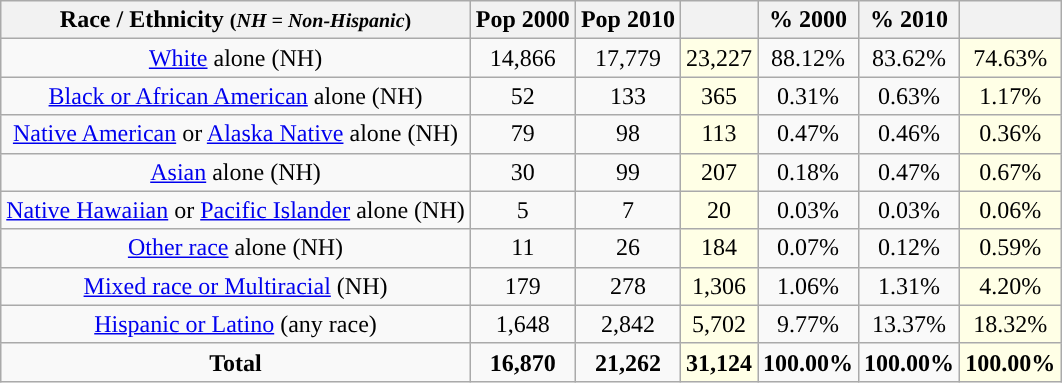<table class="wikitable" style="text-align:center;">
<tr>
<th>Race / Ethnicity <small>(<em>NH = Non-Hispanic</em>)</small></th>
<th>Pop 2000</th>
<th>Pop 2010</th>
<th></th>
<th>% 2000</th>
<th>% 2010</th>
<th></th>
</tr>
<tr>
<td><a href='#'>White</a> alone (NH)</td>
<td>14,866</td>
<td>17,779</td>
<td style='background: #ffffe6;'>23,227</td>
<td>88.12%</td>
<td>83.62%</td>
<td style='background: #ffffe6;'>74.63%</td>
</tr>
<tr>
<td><a href='#'>Black or African American</a> alone (NH)</td>
<td>52</td>
<td>133</td>
<td style='background: #ffffe6;'>365</td>
<td>0.31%</td>
<td>0.63%</td>
<td style='background: #ffffe6;'>1.17%</td>
</tr>
<tr>
<td><a href='#'>Native American</a> or <a href='#'>Alaska Native</a> alone (NH)</td>
<td>79</td>
<td>98</td>
<td style='background: #ffffe6;'>113</td>
<td>0.47%</td>
<td>0.46%</td>
<td style='background: #ffffe6;'>0.36%</td>
</tr>
<tr>
<td><a href='#'>Asian</a> alone (NH)</td>
<td>30</td>
<td>99</td>
<td style='background: #ffffe6;'>207</td>
<td>0.18%</td>
<td>0.47%</td>
<td style='background: #ffffe6;'>0.67%</td>
</tr>
<tr>
<td><a href='#'>Native Hawaiian</a> or <a href='#'>Pacific Islander</a> alone (NH)</td>
<td>5</td>
<td>7</td>
<td style='background: #ffffe6;'>20</td>
<td>0.03%</td>
<td>0.03%</td>
<td style='background: #ffffe6;'>0.06%</td>
</tr>
<tr>
<td><a href='#'>Other race</a> alone (NH)</td>
<td>11</td>
<td>26</td>
<td style='background: #ffffe6;'>184</td>
<td>0.07%</td>
<td>0.12%</td>
<td style='background: #ffffe6;'>0.59%</td>
</tr>
<tr>
<td><a href='#'>Mixed race or Multiracial</a> (NH)</td>
<td>179</td>
<td>278</td>
<td style='background: #ffffe6;'>1,306</td>
<td>1.06%</td>
<td>1.31%</td>
<td style='background: #ffffe6;'>4.20%</td>
</tr>
<tr>
<td><a href='#'>Hispanic or Latino</a> (any race)</td>
<td>1,648</td>
<td>2,842</td>
<td style='background: #ffffe6;'>5,702</td>
<td>9.77%</td>
<td>13.37%</td>
<td style='background: #ffffe6;'>18.32%</td>
</tr>
<tr>
<td><strong>Total</strong></td>
<td><strong>16,870</strong></td>
<td><strong>21,262</strong></td>
<td style='background: #ffffe6;'><strong>31,124</strong></td>
<td><strong>100.00%</strong></td>
<td><strong>100.00%</strong></td>
<td style='background: #ffffe6;'><strong>100.00%</strong></td>
</tr>
</table>
